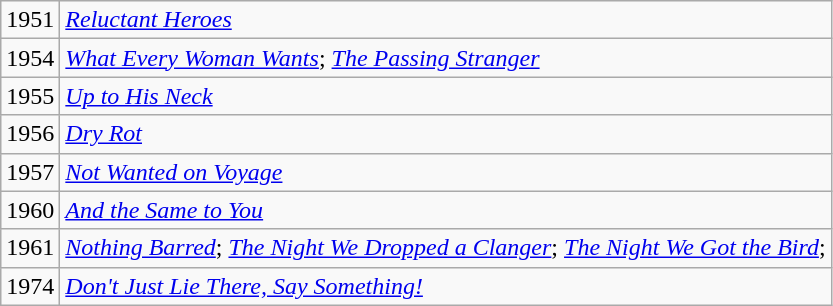<table class="wikitable">
<tr>
<td>1951</td>
<td><em><a href='#'>Reluctant Heroes</a></em></td>
</tr>
<tr>
<td>1954</td>
<td><em><a href='#'>What Every Woman Wants</a></em>; <em><a href='#'>The Passing Stranger</a></em></td>
</tr>
<tr>
<td>1955</td>
<td><em><a href='#'>Up to His Neck</a></em></td>
</tr>
<tr>
<td>1956</td>
<td><em><a href='#'>Dry Rot</a></em></td>
</tr>
<tr>
<td>1957</td>
<td><em><a href='#'>Not Wanted on Voyage</a></em></td>
</tr>
<tr>
<td>1960</td>
<td><em><a href='#'>And the Same to You</a></em></td>
</tr>
<tr>
<td>1961</td>
<td><em><a href='#'>Nothing Barred</a></em>; <em><a href='#'>The Night We Dropped a Clanger</a></em>; <em><a href='#'>The Night We Got the Bird</a></em>;</td>
</tr>
<tr>
<td>1974</td>
<td><em><a href='#'>Don't Just Lie There, Say Something!</a></em></td>
</tr>
</table>
